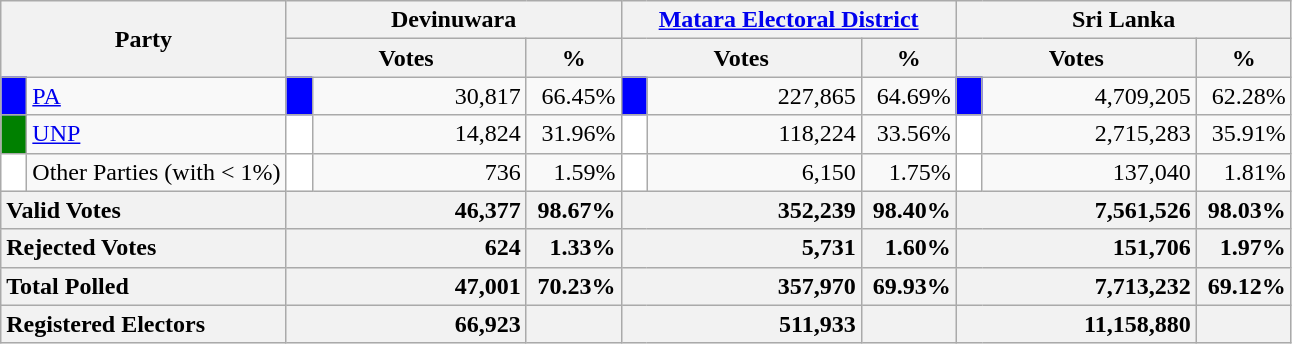<table class="wikitable">
<tr>
<th colspan="2" width="144px"rowspan="2">Party</th>
<th colspan="3" width="216px">Devinuwara</th>
<th colspan="3" width="216px"><a href='#'>Matara Electoral District</a></th>
<th colspan="3" width="216px">Sri Lanka</th>
</tr>
<tr>
<th colspan="2" width="144px">Votes</th>
<th>%</th>
<th colspan="2" width="144px">Votes</th>
<th>%</th>
<th colspan="2" width="144px">Votes</th>
<th>%</th>
</tr>
<tr>
<td style="background-color:blue;" width="10px"></td>
<td style="text-align:left;"><a href='#'>PA</a></td>
<td style="background-color:blue;" width="10px"></td>
<td style="text-align:right;">30,817</td>
<td style="text-align:right;">66.45%</td>
<td style="background-color:blue;" width="10px"></td>
<td style="text-align:right;">227,865</td>
<td style="text-align:right;">64.69%</td>
<td style="background-color:blue;" width="10px"></td>
<td style="text-align:right;">4,709,205</td>
<td style="text-align:right;">62.28%</td>
</tr>
<tr>
<td style="background-color:green;" width="10px"></td>
<td style="text-align:left;"><a href='#'>UNP</a></td>
<td style="background-color:white;" width="10px"></td>
<td style="text-align:right;">14,824</td>
<td style="text-align:right;">31.96%</td>
<td style="background-color:white;" width="10px"></td>
<td style="text-align:right;">118,224</td>
<td style="text-align:right;">33.56%</td>
<td style="background-color:white;" width="10px"></td>
<td style="text-align:right;">2,715,283</td>
<td style="text-align:right;">35.91%</td>
</tr>
<tr>
<td style="background-color:white;" width="10px"></td>
<td style="text-align:left;">Other Parties (with < 1%)</td>
<td style="background-color:white;" width="10px"></td>
<td style="text-align:right;">736</td>
<td style="text-align:right;">1.59%</td>
<td style="background-color:white;" width="10px"></td>
<td style="text-align:right;">6,150</td>
<td style="text-align:right;">1.75%</td>
<td style="background-color:white;" width="10px"></td>
<td style="text-align:right;">137,040</td>
<td style="text-align:right;">1.81%</td>
</tr>
<tr>
<th colspan="2" width="144px"style="text-align:left;">Valid Votes</th>
<th style="text-align:right;"colspan="2" width="144px">46,377</th>
<th style="text-align:right;">98.67%</th>
<th style="text-align:right;"colspan="2" width="144px">352,239</th>
<th style="text-align:right;">98.40%</th>
<th style="text-align:right;"colspan="2" width="144px">7,561,526</th>
<th style="text-align:right;">98.03%</th>
</tr>
<tr>
<th colspan="2" width="144px"style="text-align:left;">Rejected Votes</th>
<th style="text-align:right;"colspan="2" width="144px">624</th>
<th style="text-align:right;">1.33%</th>
<th style="text-align:right;"colspan="2" width="144px">5,731</th>
<th style="text-align:right;">1.60%</th>
<th style="text-align:right;"colspan="2" width="144px">151,706</th>
<th style="text-align:right;">1.97%</th>
</tr>
<tr>
<th colspan="2" width="144px"style="text-align:left;">Total Polled</th>
<th style="text-align:right;"colspan="2" width="144px">47,001</th>
<th style="text-align:right;">70.23%</th>
<th style="text-align:right;"colspan="2" width="144px">357,970</th>
<th style="text-align:right;">69.93%</th>
<th style="text-align:right;"colspan="2" width="144px">7,713,232</th>
<th style="text-align:right;">69.12%</th>
</tr>
<tr>
<th colspan="2" width="144px"style="text-align:left;">Registered Electors</th>
<th style="text-align:right;"colspan="2" width="144px">66,923</th>
<th></th>
<th style="text-align:right;"colspan="2" width="144px">511,933</th>
<th></th>
<th style="text-align:right;"colspan="2" width="144px">11,158,880</th>
<th></th>
</tr>
</table>
